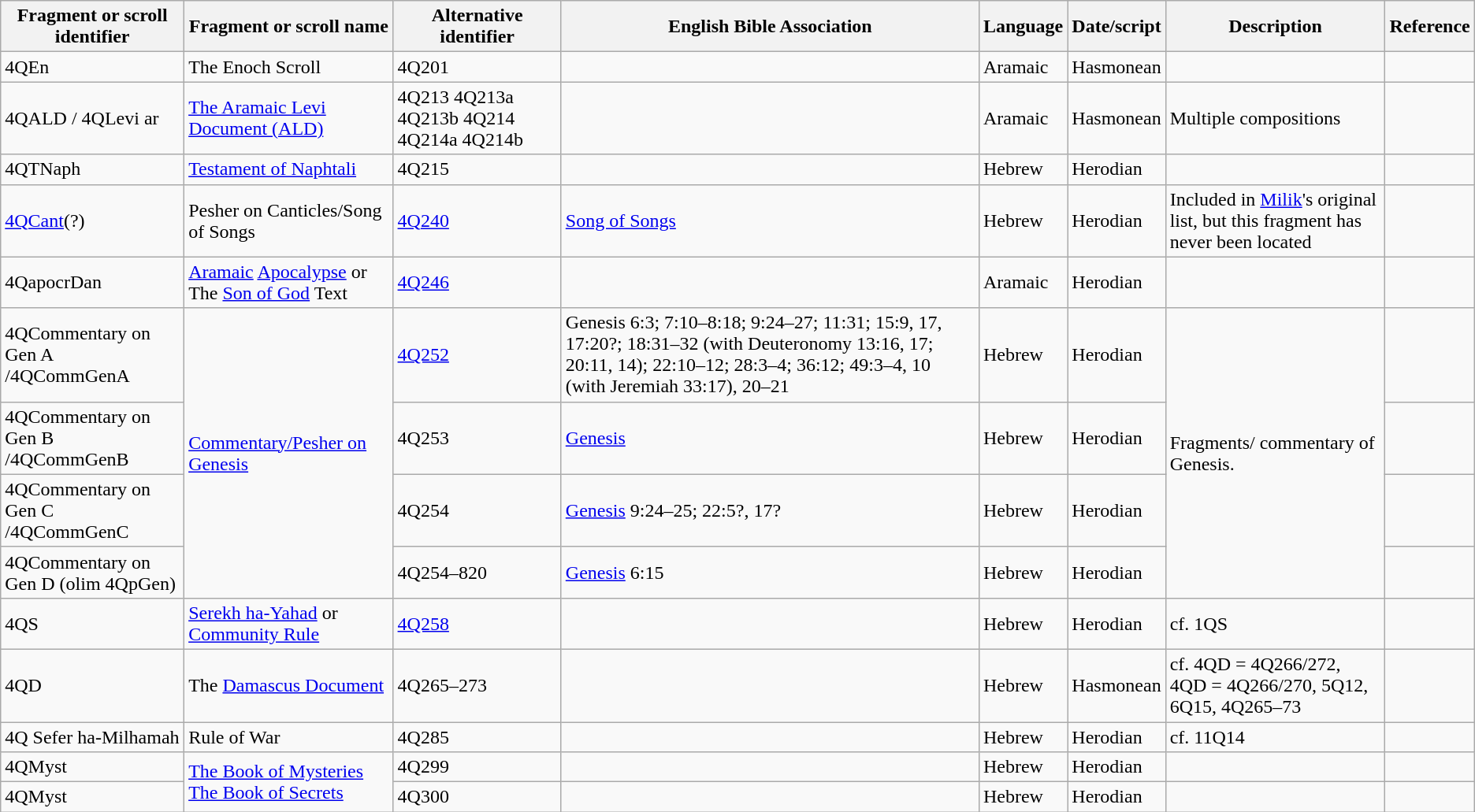<table class="wikitable collapsible collapsed">
<tr>
<th>Fragment or scroll identifier</th>
<th>Fragment or scroll name</th>
<th>Alternative identifier</th>
<th>English Bible Association</th>
<th>Language</th>
<th>Date/script</th>
<th>Description</th>
<th>Reference<onlyinclude></th>
</tr>
<tr>
<td>4QEn</td>
<td>The Enoch Scroll</td>
<td>4Q201</td>
<td></td>
<td>Aramaic</td>
<td>Hasmonean</td>
<td></td>
<td></td>
</tr>
<tr>
<td>4QALD / 4QLevi ar</td>
<td><a href='#'>The Aramaic Levi Document (ALD)</a></td>
<td>4Q213 4Q213a 4Q213b 4Q214 4Q214a 4Q214b</td>
<td></td>
<td>Aramaic</td>
<td>Hasmonean</td>
<td>Multiple compositions</td>
<td></td>
</tr>
<tr>
<td>4QTNaph</td>
<td><a href='#'>Testament of Naphtali</a></td>
<td>4Q215</td>
<td></td>
<td>Hebrew</td>
<td>Herodian</td>
<td></td>
<td></td>
</tr>
<tr>
<td><a href='#'>4QCant</a>(?)</td>
<td>Pesher on Canticles/Song of Songs</td>
<td><a href='#'>4Q240</a></td>
<td><a href='#'>Song of Songs</a></td>
<td>Hebrew</td>
<td>Herodian</td>
<td>Included in <a href='#'>Milik</a>'s original list, but this fragment has never been located</td>
<td></td>
</tr>
<tr>
<td>4QapocrDan</td>
<td><a href='#'>Aramaic</a> <a href='#'>Apocalypse</a> or The <a href='#'>Son of God</a> Text</td>
<td><a href='#'>4Q246</a></td>
<td></td>
<td>Aramaic</td>
<td>Herodian</td>
<td></td>
<td></td>
</tr>
<tr>
<td>4QCommentary on Gen A /4QCommGenA</td>
<td rowspan=4><a href='#'>Commentary/Pesher on Genesis</a></td>
<td><a href='#'>4Q252</a></td>
<td>Genesis 6:3; 7:10–8:18; 9:24–27; 11:31; 15:9, 17, 17:20?; 18:31–32 (with Deuteronomy 13:16, 17; 20:11, 14); 22:10–12; 28:3–4; 36:12; 49:3–4, 10 (with Jeremiah 33:17), 20–21</td>
<td>Hebrew</td>
<td>Herodian</td>
<td rowspan=4>Fragments/ commentary of Genesis.</td>
<td></td>
</tr>
<tr>
<td>4QCommentary on Gen B /4QCommGenB</td>
<td>4Q253</td>
<td><a href='#'>Genesis</a></td>
<td>Hebrew</td>
<td>Herodian</td>
<td></td>
</tr>
<tr>
<td>4QCommentary on Gen C /4QCommGenC</td>
<td>4Q254</td>
<td><a href='#'>Genesis</a> 9:24–25; 22:5?, 17?</td>
<td>Hebrew</td>
<td>Herodian</td>
<td></td>
</tr>
<tr>
<td>4QCommentary on Gen D (olim 4QpGen)</td>
<td>4Q254–820</td>
<td><a href='#'>Genesis</a> 6:15</td>
<td>Hebrew</td>
<td>Herodian</td>
<td></td>
</tr>
<tr>
<td>4QS</td>
<td><a href='#'>Serekh ha-Yahad</a> or <a href='#'>Community Rule</a></td>
<td><a href='#'>4Q258</a></td>
<td></td>
<td>Hebrew</td>
<td>Herodian</td>
<td>cf. 1QS</td>
<td></td>
</tr>
<tr>
<td>4QD</td>
<td>The <a href='#'>Damascus Document</a></td>
<td>4Q265–273</td>
<td></td>
<td>Hebrew</td>
<td>Hasmonean</td>
<td>cf. 4QD = 4Q266/272, 4QD = 4Q266/270, 5Q12, 6Q15, 4Q265–73</td>
<td></td>
</tr>
<tr>
<td>4Q Sefer ha-Milhamah</td>
<td>Rule of War</td>
<td>4Q285</td>
<td></td>
<td>Hebrew</td>
<td>Herodian</td>
<td>cf. 11Q14</td>
<td></td>
</tr>
<tr>
<td>4QMyst</td>
<td rowspan=2><a href='#'>The Book of Mysteries<br>The Book of Secrets</a></td>
<td>4Q299</td>
<td></td>
<td>Hebrew</td>
<td>Herodian</td>
<td></td>
<td></td>
</tr>
<tr>
<td>4QMyst</td>
<td>4Q300</td>
<td></td>
<td>Hebrew</td>
<td>Herodian</td>
<td></td>
<td></onlyinclude></td>
</tr>
</table>
